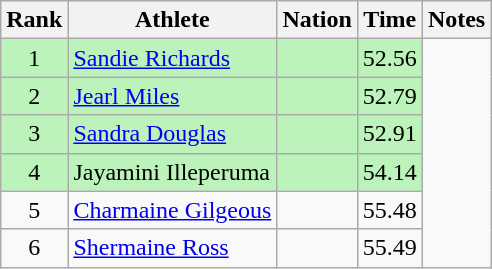<table class="wikitable sortable" style="text-align:center">
<tr>
<th>Rank</th>
<th>Athlete</th>
<th>Nation</th>
<th>Time</th>
<th>Notes</th>
</tr>
<tr style="background:#bbf3bb;">
<td>1</td>
<td align=left><a href='#'>Sandie Richards</a></td>
<td align=left></td>
<td>52.56</td>
</tr>
<tr style="background:#bbf3bb;">
<td>2</td>
<td align=left><a href='#'>Jearl Miles</a></td>
<td align=left></td>
<td>52.79</td>
</tr>
<tr style="background:#bbf3bb;">
<td>3</td>
<td align=left><a href='#'>Sandra Douglas</a></td>
<td align=left></td>
<td>52.91</td>
</tr>
<tr style="background:#bbf3bb;">
<td>4</td>
<td align=left>Jayamini Illeperuma</td>
<td align=left></td>
<td>54.14</td>
</tr>
<tr>
<td>5</td>
<td align=left><a href='#'>Charmaine Gilgeous</a></td>
<td align=left></td>
<td>55.48</td>
</tr>
<tr>
<td>6</td>
<td align=left><a href='#'>Shermaine Ross</a></td>
<td align=left></td>
<td>55.49</td>
</tr>
</table>
